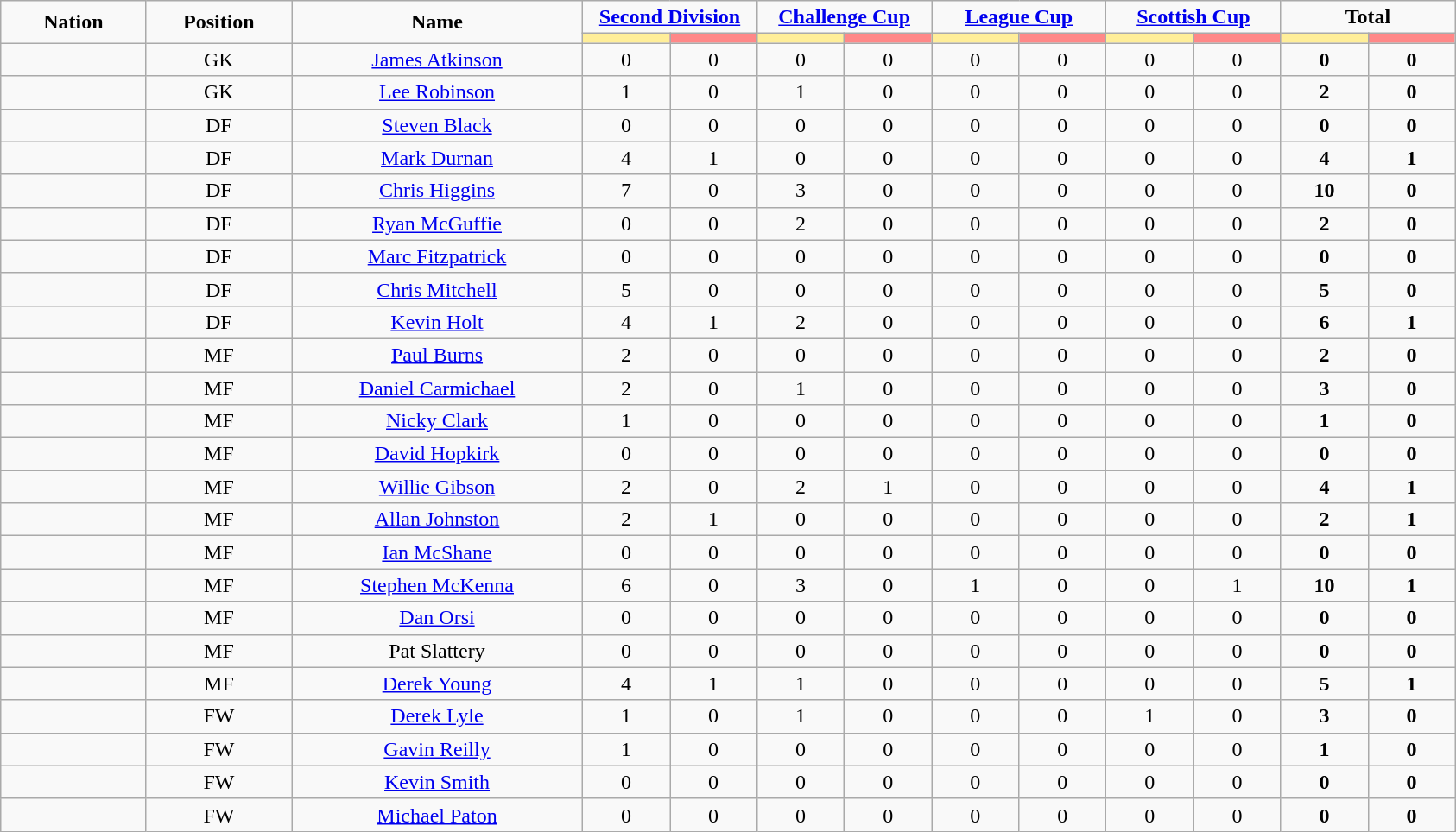<table class="wikitable" style="text-align:center;">
<tr style="text-align:center;">
<td rowspan="2"  style="width:10%; "><strong>Nation</strong></td>
<td rowspan="2"  style="width:10%; "><strong>Position</strong></td>
<td rowspan="2"  style="width:20%; "><strong>Name</strong></td>
<td colspan="2"><strong><a href='#'>Second Division</a></strong></td>
<td colspan="2"><strong><a href='#'>Challenge Cup</a></strong></td>
<td colspan="2"><strong><a href='#'>League Cup</a></strong></td>
<td colspan="2"><strong><a href='#'>Scottish Cup</a></strong></td>
<td colspan="2"><strong>Total</strong></td>
</tr>
<tr>
<th style="width:60px; background:#fe9;"></th>
<th style="width:60px; background:#ff8888;"></th>
<th style="width:60px; background:#fe9;"></th>
<th style="width:60px; background:#ff8888;"></th>
<th style="width:60px; background:#fe9;"></th>
<th style="width:60px; background:#ff8888;"></th>
<th style="width:60px; background:#fe9;"></th>
<th style="width:60px; background:#ff8888;"></th>
<th style="width:60px; background:#fe9;"></th>
<th style="width:60px; background:#ff8888;"></th>
</tr>
<tr>
<td></td>
<td>GK</td>
<td><a href='#'>James Atkinson</a></td>
<td>0</td>
<td>0</td>
<td>0</td>
<td>0</td>
<td>0</td>
<td>0</td>
<td>0</td>
<td>0</td>
<td><strong>0</strong></td>
<td><strong>0</strong></td>
</tr>
<tr>
<td></td>
<td>GK</td>
<td><a href='#'>Lee Robinson</a></td>
<td>1</td>
<td>0</td>
<td>1</td>
<td>0</td>
<td>0</td>
<td>0</td>
<td>0</td>
<td>0</td>
<td><strong>2</strong></td>
<td><strong>0</strong></td>
</tr>
<tr>
<td></td>
<td>DF</td>
<td><a href='#'>Steven Black</a></td>
<td>0</td>
<td>0</td>
<td>0</td>
<td>0</td>
<td>0</td>
<td>0</td>
<td>0</td>
<td>0</td>
<td><strong>0</strong></td>
<td><strong>0</strong></td>
</tr>
<tr>
<td></td>
<td>DF</td>
<td><a href='#'>Mark Durnan</a></td>
<td>4</td>
<td>1</td>
<td>0</td>
<td>0</td>
<td>0</td>
<td>0</td>
<td>0</td>
<td>0</td>
<td><strong>4</strong></td>
<td><strong>1</strong></td>
</tr>
<tr>
<td></td>
<td>DF</td>
<td><a href='#'>Chris Higgins</a></td>
<td>7</td>
<td>0</td>
<td>3</td>
<td>0</td>
<td>0</td>
<td>0</td>
<td>0</td>
<td>0</td>
<td><strong>10</strong></td>
<td><strong>0</strong></td>
</tr>
<tr>
<td></td>
<td>DF</td>
<td><a href='#'>Ryan McGuffie</a></td>
<td>0</td>
<td>0</td>
<td>2</td>
<td>0</td>
<td>0</td>
<td>0</td>
<td>0</td>
<td>0</td>
<td><strong>2</strong></td>
<td><strong>0</strong></td>
</tr>
<tr>
<td></td>
<td>DF</td>
<td><a href='#'>Marc Fitzpatrick</a></td>
<td>0</td>
<td>0</td>
<td>0</td>
<td>0</td>
<td>0</td>
<td>0</td>
<td>0</td>
<td>0</td>
<td><strong>0</strong></td>
<td><strong>0</strong></td>
</tr>
<tr>
<td></td>
<td>DF</td>
<td><a href='#'>Chris Mitchell</a></td>
<td>5</td>
<td>0</td>
<td>0</td>
<td>0</td>
<td>0</td>
<td>0</td>
<td>0</td>
<td>0</td>
<td><strong>5</strong></td>
<td><strong>0</strong></td>
</tr>
<tr>
<td></td>
<td>DF</td>
<td><a href='#'>Kevin Holt</a></td>
<td>4</td>
<td>1</td>
<td>2</td>
<td>0</td>
<td>0</td>
<td>0</td>
<td>0</td>
<td>0</td>
<td><strong>6</strong></td>
<td><strong>1</strong></td>
</tr>
<tr>
<td></td>
<td>MF</td>
<td><a href='#'>Paul Burns</a></td>
<td>2</td>
<td>0</td>
<td>0</td>
<td>0</td>
<td>0</td>
<td>0</td>
<td>0</td>
<td>0</td>
<td><strong>2</strong></td>
<td><strong>0</strong></td>
</tr>
<tr>
<td></td>
<td>MF</td>
<td><a href='#'>Daniel Carmichael</a></td>
<td>2</td>
<td>0</td>
<td>1</td>
<td>0</td>
<td>0</td>
<td>0</td>
<td>0</td>
<td>0</td>
<td><strong>3</strong></td>
<td><strong>0</strong></td>
</tr>
<tr>
<td></td>
<td>MF</td>
<td><a href='#'>Nicky Clark</a></td>
<td>1</td>
<td>0</td>
<td>0</td>
<td>0</td>
<td>0</td>
<td>0</td>
<td>0</td>
<td>0</td>
<td><strong>1</strong></td>
<td><strong>0</strong></td>
</tr>
<tr>
<td></td>
<td>MF</td>
<td><a href='#'>David Hopkirk</a></td>
<td>0</td>
<td>0</td>
<td>0</td>
<td>0</td>
<td>0</td>
<td>0</td>
<td>0</td>
<td>0</td>
<td><strong>0</strong></td>
<td><strong>0</strong></td>
</tr>
<tr>
<td></td>
<td>MF</td>
<td><a href='#'>Willie Gibson</a></td>
<td>2</td>
<td>0</td>
<td>2</td>
<td>1</td>
<td>0</td>
<td>0</td>
<td>0</td>
<td>0</td>
<td><strong>4</strong></td>
<td><strong>1</strong></td>
</tr>
<tr>
<td></td>
<td>MF</td>
<td><a href='#'>Allan Johnston</a></td>
<td>2</td>
<td>1</td>
<td>0</td>
<td>0</td>
<td>0</td>
<td>0</td>
<td>0</td>
<td>0</td>
<td><strong>2</strong></td>
<td><strong>1</strong></td>
</tr>
<tr>
<td></td>
<td>MF</td>
<td><a href='#'>Ian McShane</a></td>
<td>0</td>
<td>0</td>
<td>0</td>
<td>0</td>
<td>0</td>
<td>0</td>
<td>0</td>
<td>0</td>
<td><strong>0</strong></td>
<td><strong>0</strong></td>
</tr>
<tr>
<td></td>
<td>MF</td>
<td><a href='#'>Stephen McKenna</a></td>
<td>6</td>
<td>0</td>
<td>3</td>
<td>0</td>
<td>1</td>
<td>0</td>
<td>0</td>
<td>1</td>
<td><strong>10</strong></td>
<td><strong>1</strong></td>
</tr>
<tr>
<td></td>
<td>MF</td>
<td><a href='#'>Dan Orsi</a></td>
<td>0</td>
<td>0</td>
<td>0</td>
<td>0</td>
<td>0</td>
<td>0</td>
<td>0</td>
<td>0</td>
<td><strong>0</strong></td>
<td><strong>0</strong></td>
</tr>
<tr>
<td></td>
<td>MF</td>
<td>Pat Slattery</td>
<td>0</td>
<td>0</td>
<td>0</td>
<td>0</td>
<td>0</td>
<td>0</td>
<td>0</td>
<td>0</td>
<td><strong>0</strong></td>
<td><strong>0</strong></td>
</tr>
<tr>
<td></td>
<td>MF</td>
<td><a href='#'>Derek Young</a></td>
<td>4</td>
<td>1</td>
<td>1</td>
<td>0</td>
<td>0</td>
<td>0</td>
<td>0</td>
<td>0</td>
<td><strong>5</strong></td>
<td><strong>1</strong></td>
</tr>
<tr>
<td></td>
<td>FW</td>
<td><a href='#'>Derek Lyle</a></td>
<td>1</td>
<td>0</td>
<td>1</td>
<td>0</td>
<td>0</td>
<td>0</td>
<td>1</td>
<td>0</td>
<td><strong>3</strong></td>
<td><strong>0</strong></td>
</tr>
<tr>
<td></td>
<td>FW</td>
<td><a href='#'>Gavin Reilly</a></td>
<td>1</td>
<td>0</td>
<td>0</td>
<td>0</td>
<td>0</td>
<td>0</td>
<td>0</td>
<td>0</td>
<td><strong>1</strong></td>
<td><strong>0</strong></td>
</tr>
<tr>
<td></td>
<td>FW</td>
<td><a href='#'>Kevin Smith</a></td>
<td>0</td>
<td>0</td>
<td>0</td>
<td>0</td>
<td>0</td>
<td>0</td>
<td>0</td>
<td>0</td>
<td><strong>0</strong></td>
<td><strong>0</strong></td>
</tr>
<tr>
<td></td>
<td>FW</td>
<td><a href='#'>Michael Paton</a></td>
<td>0</td>
<td>0</td>
<td>0</td>
<td>0</td>
<td>0</td>
<td>0</td>
<td>0</td>
<td>0</td>
<td><strong>0</strong></td>
<td><strong>0</strong></td>
</tr>
</table>
